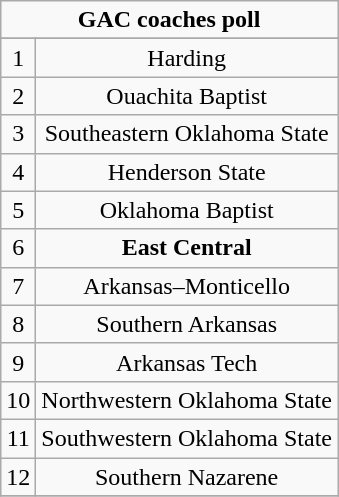<table class="wikitable" style="display: inline-table;">
<tr>
<td align="center" Colspan="2"><strong>GAC coaches poll</strong></td>
</tr>
<tr align="center">
</tr>
<tr align="center">
<td>1</td>
<td>Harding</td>
</tr>
<tr align="center">
<td>2</td>
<td>Ouachita Baptist</td>
</tr>
<tr align="center">
<td>3</td>
<td>Southeastern Oklahoma State</td>
</tr>
<tr align="center">
<td>4</td>
<td>Henderson State</td>
</tr>
<tr align="center">
<td>5</td>
<td>Oklahoma Baptist</td>
</tr>
<tr align="center">
<td>6</td>
<td><strong>East Central</strong></td>
</tr>
<tr align="center">
<td>7</td>
<td>Arkansas–Monticello</td>
</tr>
<tr align="center">
<td>8</td>
<td>Southern Arkansas</td>
</tr>
<tr align="center">
<td>9</td>
<td>Arkansas Tech</td>
</tr>
<tr align="center">
<td>10</td>
<td>Northwestern Oklahoma State</td>
</tr>
<tr align="center">
<td>11</td>
<td>Southwestern Oklahoma State</td>
</tr>
<tr align="center">
<td>12</td>
<td>Southern Nazarene</td>
</tr>
<tr>
</tr>
</table>
